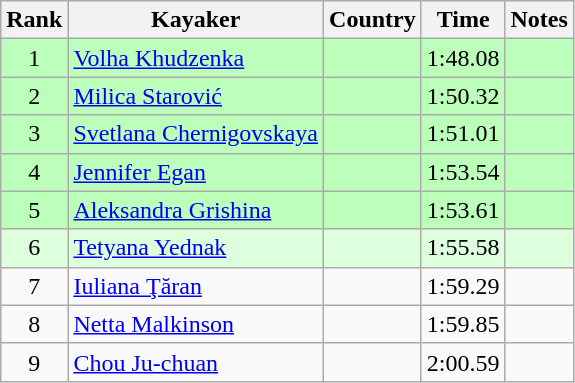<table class="wikitable" style="text-align:center">
<tr>
<th>Rank</th>
<th>Kayaker</th>
<th>Country</th>
<th>Time</th>
<th>Notes</th>
</tr>
<tr bgcolor=bbffbb>
<td>1</td>
<td align="left"><a href='#'>Volha Khudzenka</a></td>
<td align="left"></td>
<td>1:48.08</td>
<td></td>
</tr>
<tr bgcolor=bbffbb>
<td>2</td>
<td align="left"><a href='#'>Milica Starović</a></td>
<td align="left"></td>
<td>1:50.32</td>
<td></td>
</tr>
<tr bgcolor=bbffbb>
<td>3</td>
<td align="left"><a href='#'>Svetlana Chernigovskaya</a></td>
<td align="left"></td>
<td>1:51.01</td>
<td></td>
</tr>
<tr bgcolor=bbffbb>
<td>4</td>
<td align="left"><a href='#'>Jennifer Egan</a></td>
<td align="left"></td>
<td>1:53.54</td>
<td></td>
</tr>
<tr bgcolor=bbffbb>
<td>5</td>
<td align="left"><a href='#'>Aleksandra Grishina</a></td>
<td align="left"></td>
<td>1:53.61</td>
<td></td>
</tr>
<tr bgcolor=ddffdd>
<td>6</td>
<td align="left"><a href='#'>Tetyana Yednak</a></td>
<td align="left"></td>
<td>1:55.58</td>
<td></td>
</tr>
<tr>
<td>7</td>
<td align="left"><a href='#'>Iuliana Ţăran</a></td>
<td align="left"></td>
<td>1:59.29</td>
<td></td>
</tr>
<tr>
<td>8</td>
<td align="left"><a href='#'>Netta Malkinson</a></td>
<td align="left"></td>
<td>1:59.85</td>
<td></td>
</tr>
<tr>
<td>9</td>
<td align="left"><a href='#'>Chou Ju-chuan</a></td>
<td align="left"></td>
<td>2:00.59</td>
<td></td>
</tr>
</table>
